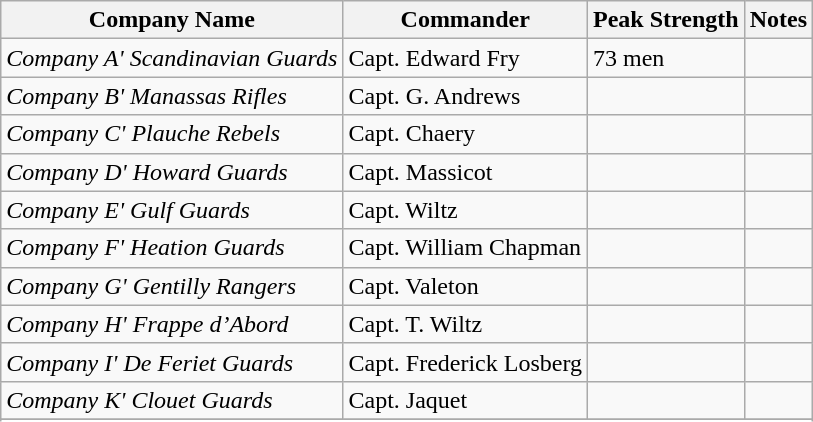<table class="wikitable">
<tr>
<th>Company Name</th>
<th>Commander</th>
<th>Peak Strength</th>
<th>Notes</th>
</tr>
<tr>
<td><em>Company A' Scandinavian Guards</em></td>
<td>Capt. Edward Fry</td>
<td>73 men</td>
<td></td>
</tr>
<tr>
<td><em>Company B' Manassas Rifles</em></td>
<td>Capt. G. Andrews</td>
<td></td>
<td></td>
</tr>
<tr>
<td><em>Company C' Plauche Rebels</em></td>
<td>Capt. Chaery</td>
<td></td>
<td></td>
</tr>
<tr>
<td><em>Company D' Howard Guards</em></td>
<td>Capt. Massicot</td>
<td></td>
<td></td>
</tr>
<tr>
<td><em>Company E' Gulf Guards</em></td>
<td>Capt. Wiltz</td>
<td></td>
<td></td>
</tr>
<tr>
<td><em>Company F' Heation Guards</em></td>
<td>Capt. William Chapman</td>
<td></td>
<td></td>
</tr>
<tr>
<td><em>Company G' Gentilly Rangers</em></td>
<td>Capt. Valeton</td>
<td></td>
<td></td>
</tr>
<tr>
<td><em>Company H' Frappe d’Abord</em></td>
<td>Capt. T. Wiltz</td>
<td></td>
<td></td>
</tr>
<tr>
<td><em>Company I' De Feriet Guards</em></td>
<td>Capt. Frederick Losberg</td>
<td></td>
<td></td>
</tr>
<tr>
<td><em>Company K' Clouet Guards</em></td>
<td>Capt. Jaquet</td>
<td></td>
<td></td>
</tr>
<tr>
</tr>
<tr>
</tr>
</table>
